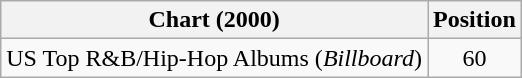<table class="wikitable plainrowheaders">
<tr>
<th>Chart (2000)</th>
<th>Position</th>
</tr>
<tr>
<td>US Top R&B/Hip-Hop Albums (<em>Billboard</em>)</td>
<td style="text-align:center">60</td>
</tr>
</table>
